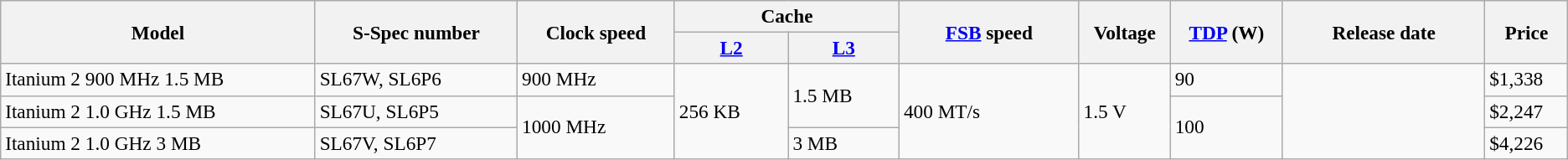<table class="wikitable" style="font-size:97%;">
<tr>
<th width="14%" rowspan=2>Model</th>
<th width="9%"  rowspan=2>S-Spec number</th>
<th width="7%" rowspan=2>Clock speed</th>
<th width="10%" colspan=2>Cache</th>
<th width="8%"  rowspan=2><a href='#'>FSB</a> speed</th>
<th width="3%" rowspan=2>Voltage</th>
<th width="5%"  rowspan=2><a href='#'>TDP</a> (W)</th>
<th width="9%" rowspan=2>Release date</th>
<th width="3%"  rowspan=2>Price</th>
</tr>
<tr>
<th><a href='#'>L2</a></th>
<th><a href='#'>L3</a></th>
</tr>
<tr>
<td>Itanium 2 900 MHz 1.5 MB</td>
<td>SL67W, SL6P6</td>
<td>900 MHz</td>
<td rowspan=3>256 KB</td>
<td rowspan=2>1.5 MB</td>
<td rowspan=3>400 MT/s</td>
<td rowspan=3>1.5 V</td>
<td>90</td>
<td rowspan=3></td>
<td>$1,338</td>
</tr>
<tr>
<td>Itanium 2 1.0 GHz 1.5 MB</td>
<td>SL67U, SL6P5</td>
<td rowspan=2>1000 MHz</td>
<td rowspan=2>100</td>
<td>$2,247</td>
</tr>
<tr>
<td>Itanium 2 1.0 GHz 3 MB</td>
<td>SL67V, SL6P7</td>
<td>3 MB</td>
<td>$4,226</td>
</tr>
</table>
